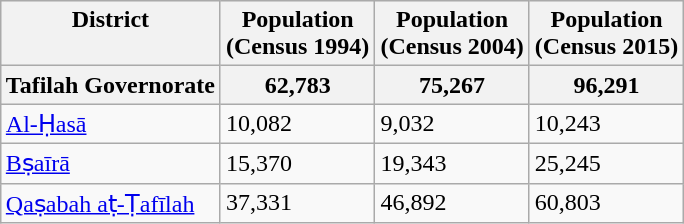<table class="wikitable sortable" style="margin-left:auto;margin-right:auto" style="text-align:right;">
<tr bgcolor="#ececec" valign=top>
<th>District</th>
<th>Population<br>(Census 1994)</th>
<th>Population<br>(Census 2004)</th>
<th>Population<br>(Census 2015)</th>
</tr>
<tr bgcolor="#ececec" valign=top>
<th align="center">Tafilah Governorate</th>
<th>62,783</th>
<th>75,267</th>
<th>96,291</th>
</tr>
<tr>
<td align="left"><a href='#'>Al-Ḥasā</a></td>
<td>10,082</td>
<td>9,032</td>
<td>10,243</td>
</tr>
<tr>
<td align="left"><a href='#'>Bṣaīrā</a></td>
<td>15,370</td>
<td>19,343</td>
<td>25,245</td>
</tr>
<tr>
<td align="left"><a href='#'>Qaṣabah aṭ-Ṭafīlah</a></td>
<td>37,331</td>
<td>46,892</td>
<td>60,803</td>
</tr>
</table>
